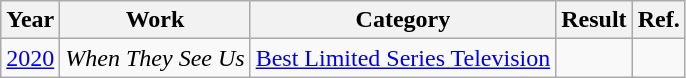<table class="wikitable">
<tr>
<th>Year</th>
<th>Work</th>
<th>Category</th>
<th>Result</th>
<th>Ref.</th>
</tr>
<tr>
<td rowspan="1"><a href='#'>2020</a></td>
<td rowspan="1"><em>When They See Us</em></td>
<td><a href='#'>Best Limited Series Television</a></td>
<td></td>
<td rowspan="1"></td>
</tr>
</table>
